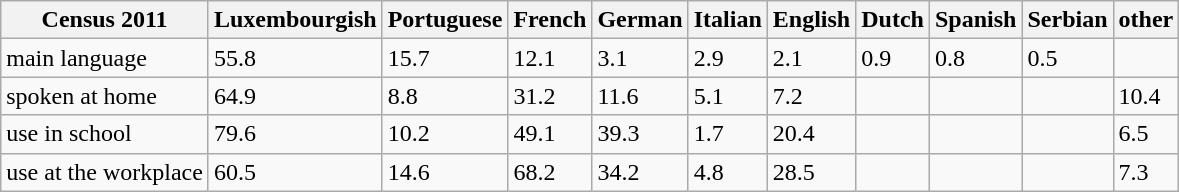<table class="wikitable">
<tr>
<th>Census 2011</th>
<th>Luxembourgish</th>
<th>Portuguese</th>
<th>French</th>
<th>German</th>
<th>Italian</th>
<th>English</th>
<th>Dutch</th>
<th>Spanish</th>
<th>Serbian</th>
<th>other</th>
</tr>
<tr>
<td>main language</td>
<td>55.8</td>
<td>15.7</td>
<td>12.1</td>
<td>3.1</td>
<td>2.9</td>
<td>2.1</td>
<td>0.9</td>
<td>0.8</td>
<td>0.5</td>
<td></td>
</tr>
<tr>
<td>spoken at home</td>
<td>64.9</td>
<td>8.8</td>
<td>31.2</td>
<td>11.6</td>
<td>5.1</td>
<td>7.2</td>
<td></td>
<td></td>
<td></td>
<td>10.4</td>
</tr>
<tr>
<td>use in school</td>
<td>79.6</td>
<td>10.2</td>
<td>49.1</td>
<td>39.3</td>
<td>1.7</td>
<td>20.4</td>
<td></td>
<td></td>
<td></td>
<td>6.5</td>
</tr>
<tr>
<td>use at the workplace</td>
<td>60.5</td>
<td>14.6</td>
<td>68.2</td>
<td>34.2</td>
<td>4.8</td>
<td>28.5</td>
<td></td>
<td></td>
<td></td>
<td>7.3</td>
</tr>
</table>
